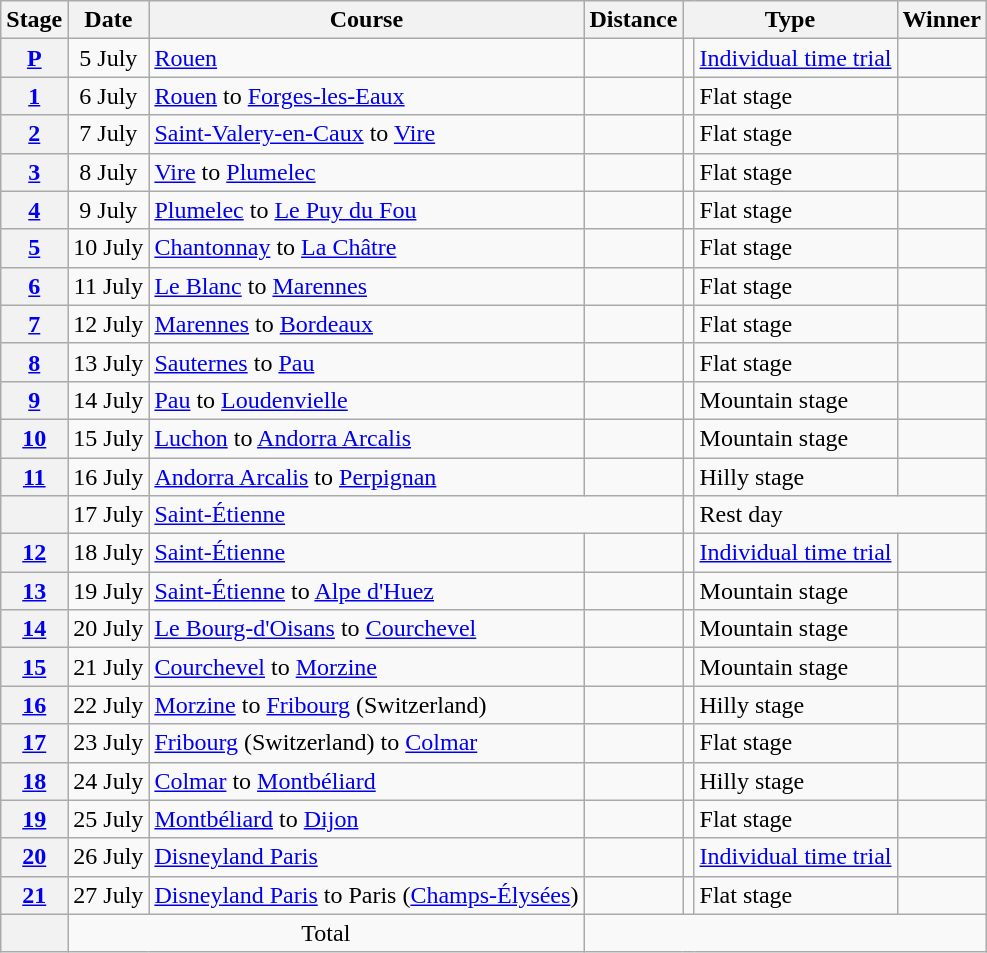<table class="wikitable">
<tr>
<th scope="col">Stage</th>
<th scope="col">Date</th>
<th scope="col">Course</th>
<th scope="col">Distance</th>
<th scope="col" colspan="2">Type</th>
<th scope="col">Winner</th>
</tr>
<tr>
<th scope="row"><a href='#'>P</a></th>
<td style="text-align:center;">5 July</td>
<td><a href='#'>Rouen</a></td>
<td style="text-align:center;"></td>
<td></td>
<td><a href='#'>Individual time trial</a></td>
<td></td>
</tr>
<tr>
<th scope="row"><a href='#'>1</a></th>
<td style="text-align:center;">6 July</td>
<td><a href='#'>Rouen</a> to <a href='#'>Forges-les-Eaux</a></td>
<td style="text-align:center;"></td>
<td></td>
<td>Flat stage</td>
<td></td>
</tr>
<tr>
<th scope="row"><a href='#'>2</a></th>
<td style="text-align:center;">7 July</td>
<td><a href='#'>Saint-Valery-en-Caux</a> to <a href='#'>Vire</a></td>
<td style="text-align:center;"></td>
<td></td>
<td>Flat stage</td>
<td></td>
</tr>
<tr>
<th scope="row"><a href='#'>3</a></th>
<td style="text-align:center;">8 July</td>
<td><a href='#'>Vire</a> to <a href='#'>Plumelec</a></td>
<td style="text-align:center;"></td>
<td></td>
<td>Flat stage</td>
<td></td>
</tr>
<tr>
<th scope="row"><a href='#'>4</a></th>
<td style="text-align:center;">9 July</td>
<td><a href='#'>Plumelec</a> to <a href='#'>Le Puy du Fou</a></td>
<td style="text-align:center;"></td>
<td></td>
<td>Flat stage</td>
<td></td>
</tr>
<tr>
<th scope="row"><a href='#'>5</a></th>
<td style="text-align:center;">10 July</td>
<td><a href='#'>Chantonnay</a> to <a href='#'>La Châtre</a></td>
<td style="text-align:center;"></td>
<td></td>
<td>Flat stage</td>
<td></td>
</tr>
<tr>
<th scope="row"><a href='#'>6</a></th>
<td style="text-align:center;">11 July</td>
<td><a href='#'>Le Blanc</a> to <a href='#'>Marennes</a></td>
<td style="text-align:center;"></td>
<td></td>
<td>Flat stage</td>
<td></td>
</tr>
<tr>
<th scope="row"><a href='#'>7</a></th>
<td style="text-align:center;">12 July</td>
<td><a href='#'>Marennes</a> to <a href='#'>Bordeaux</a></td>
<td style="text-align:center;"></td>
<td></td>
<td>Flat stage</td>
<td></td>
</tr>
<tr>
<th scope="row"><a href='#'>8</a></th>
<td style="text-align:center;">13 July</td>
<td><a href='#'>Sauternes</a> to <a href='#'>Pau</a></td>
<td style="text-align:center;"></td>
<td></td>
<td>Flat stage</td>
<td></td>
</tr>
<tr>
<th scope="row"><a href='#'>9</a></th>
<td style="text-align:center;">14 July</td>
<td><a href='#'>Pau</a> to <a href='#'>Loudenvielle</a></td>
<td style="text-align:center;"></td>
<td></td>
<td>Mountain stage</td>
<td></td>
</tr>
<tr>
<th scope="row"><a href='#'>10</a></th>
<td style="text-align:center;">15 July</td>
<td><a href='#'>Luchon</a> to <a href='#'>Andorra Arcalis</a></td>
<td style="text-align:center;"></td>
<td></td>
<td>Mountain stage</td>
<td></td>
</tr>
<tr>
<th scope="row"><a href='#'>11</a></th>
<td style="text-align:center;">16 July</td>
<td><a href='#'>Andorra Arcalis</a> to <a href='#'>Perpignan</a></td>
<td style="text-align:center;"></td>
<td></td>
<td>Hilly stage</td>
<td></td>
</tr>
<tr>
<th scope="row"></th>
<td style="text-align:center;">17 July</td>
<td colspan="2"><a href='#'>Saint-Étienne</a></td>
<td></td>
<td colspan="2">Rest day</td>
</tr>
<tr>
<th scope="row"><a href='#'>12</a></th>
<td style="text-align:center;">18 July</td>
<td><a href='#'>Saint-Étienne</a></td>
<td style="text-align:center;"></td>
<td></td>
<td><a href='#'>Individual time trial</a></td>
<td></td>
</tr>
<tr>
<th scope="row"><a href='#'>13</a></th>
<td style="text-align:center;">19 July</td>
<td><a href='#'>Saint-Étienne</a> to <a href='#'>Alpe d'Huez</a></td>
<td style="text-align:center;"></td>
<td></td>
<td>Mountain stage</td>
<td></td>
</tr>
<tr>
<th scope="row"><a href='#'>14</a></th>
<td style="text-align:center;">20 July</td>
<td><a href='#'>Le Bourg-d'Oisans</a> to <a href='#'>Courchevel</a></td>
<td style="text-align:center;"></td>
<td></td>
<td>Mountain stage</td>
<td></td>
</tr>
<tr>
<th scope="row"><a href='#'>15</a></th>
<td style="text-align:center;">21 July</td>
<td><a href='#'>Courchevel</a> to <a href='#'>Morzine</a></td>
<td style="text-align:center;"></td>
<td></td>
<td>Mountain stage</td>
<td></td>
</tr>
<tr>
<th scope="row"><a href='#'>16</a></th>
<td style="text-align:center;">22 July</td>
<td><a href='#'>Morzine</a> to <a href='#'>Fribourg</a> (Switzerland)</td>
<td style="text-align:center;"></td>
<td></td>
<td>Hilly stage</td>
<td></td>
</tr>
<tr>
<th scope="row"><a href='#'>17</a></th>
<td style="text-align:center;">23 July</td>
<td><a href='#'>Fribourg</a> (Switzerland) to <a href='#'>Colmar</a></td>
<td style="text-align:center;"></td>
<td></td>
<td>Flat stage</td>
<td></td>
</tr>
<tr>
<th scope="row"><a href='#'>18</a></th>
<td style="text-align:center;">24 July</td>
<td><a href='#'>Colmar</a> to <a href='#'>Montbéliard</a></td>
<td style="text-align:center;"></td>
<td></td>
<td>Hilly stage</td>
<td></td>
</tr>
<tr>
<th scope="row"><a href='#'>19</a></th>
<td style="text-align:center;">25 July</td>
<td><a href='#'>Montbéliard</a> to <a href='#'>Dijon</a></td>
<td style="text-align:center;"></td>
<td></td>
<td>Flat stage</td>
<td></td>
</tr>
<tr>
<th scope="row"><a href='#'>20</a></th>
<td style="text-align:center;">26 July</td>
<td><a href='#'>Disneyland Paris</a></td>
<td style="text-align:center;"></td>
<td></td>
<td><a href='#'>Individual time trial</a></td>
<td></td>
</tr>
<tr>
<th scope="row"><a href='#'>21</a></th>
<td style="text-align:center;">27 July</td>
<td><a href='#'>Disneyland Paris</a> to Paris (<a href='#'>Champs-Élysées</a>)</td>
<td style="text-align:center;"></td>
<td></td>
<td>Flat stage</td>
<td></td>
</tr>
<tr>
<th scope="row"></th>
<td colspan="2" style="text-align:center">Total</td>
<td colspan="4" style="text-align:center"></td>
</tr>
</table>
